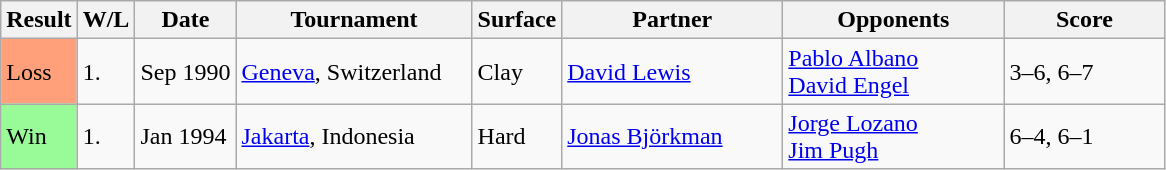<table class="sortable wikitable">
<tr>
<th style="width:40px">Result</th>
<th style="width:30px" class="unsortable">W/L</th>
<th style="width:60px">Date</th>
<th style="width:150px">Tournament</th>
<th style="width:50px">Surface</th>
<th style="width:140px">Partner</th>
<th style="width:140px">Opponents</th>
<th style="width:100px" class="unsortable">Score</th>
</tr>
<tr>
<td style="background:#ffa07a;">Loss</td>
<td>1.</td>
<td>Sep 1990</td>
<td><a href='#'>Geneva</a>, Switzerland</td>
<td>Clay</td>
<td> <a href='#'>David Lewis</a></td>
<td> <a href='#'>Pablo Albano</a> <br>  <a href='#'>David Engel</a></td>
<td>3–6, 6–7</td>
</tr>
<tr>
<td style="background:#98fb98;">Win</td>
<td>1.</td>
<td>Jan 1994</td>
<td><a href='#'>Jakarta</a>, Indonesia</td>
<td>Hard</td>
<td> <a href='#'>Jonas Björkman</a></td>
<td> <a href='#'>Jorge Lozano</a> <br>  <a href='#'>Jim Pugh</a></td>
<td>6–4, 6–1</td>
</tr>
</table>
